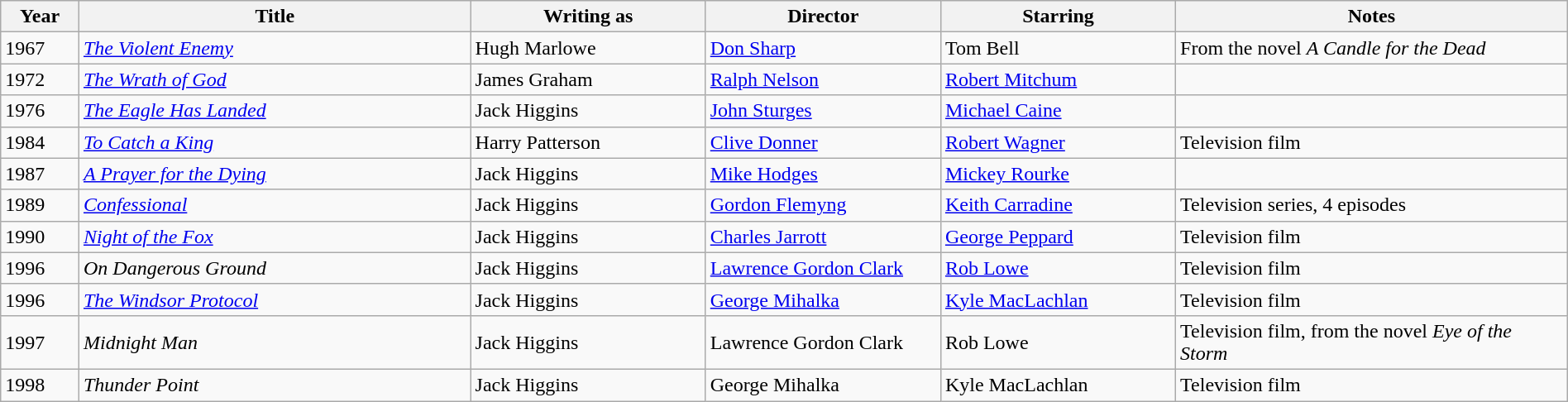<table class="wikitable sortable" width="100%">
<tr>
<th width="5%">Year</th>
<th width="25%">Title</th>
<th width="15%">Writing as</th>
<th width="15%">Director</th>
<th width="15%">Starring</th>
<th width="25%" class="unsortable">Notes</th>
</tr>
<tr>
<td>1967</td>
<td><em><a href='#'>The Violent Enemy</a></em></td>
<td>Hugh Marlowe</td>
<td><a href='#'>Don Sharp</a></td>
<td>Tom Bell</td>
<td>From the novel <em>A Candle for the Dead</em></td>
</tr>
<tr>
<td>1972</td>
<td><em><a href='#'>The Wrath of God</a></em></td>
<td>James Graham</td>
<td><a href='#'>Ralph Nelson</a></td>
<td><a href='#'>Robert Mitchum</a></td>
<td></td>
</tr>
<tr>
<td>1976</td>
<td><em><a href='#'>The Eagle Has Landed</a></em></td>
<td>Jack Higgins</td>
<td><a href='#'>John Sturges</a></td>
<td><a href='#'>Michael Caine</a></td>
<td></td>
</tr>
<tr>
<td>1984</td>
<td><em><a href='#'>To Catch a King</a></em></td>
<td>Harry Patterson</td>
<td><a href='#'>Clive Donner</a></td>
<td><a href='#'>Robert Wagner</a></td>
<td>Television film</td>
</tr>
<tr>
<td>1987</td>
<td><em><a href='#'>A Prayer for the Dying</a></em></td>
<td>Jack Higgins</td>
<td><a href='#'>Mike Hodges</a></td>
<td><a href='#'>Mickey Rourke</a></td>
<td></td>
</tr>
<tr>
<td>1989</td>
<td><em><a href='#'>Confessional</a></em></td>
<td>Jack Higgins</td>
<td><a href='#'>Gordon Flemyng</a></td>
<td><a href='#'>Keith Carradine</a></td>
<td>Television series, 4 episodes</td>
</tr>
<tr>
<td>1990</td>
<td><em><a href='#'>Night of the Fox</a></em></td>
<td>Jack Higgins</td>
<td><a href='#'>Charles Jarrott</a></td>
<td><a href='#'>George Peppard</a></td>
<td>Television film</td>
</tr>
<tr>
<td>1996</td>
<td><em>On Dangerous Ground</em></td>
<td>Jack Higgins</td>
<td><a href='#'>Lawrence Gordon Clark</a></td>
<td><a href='#'>Rob Lowe</a></td>
<td>Television film</td>
</tr>
<tr>
<td>1996</td>
<td><em><a href='#'>The Windsor Protocol</a></em></td>
<td>Jack Higgins</td>
<td><a href='#'>George Mihalka</a></td>
<td><a href='#'>Kyle MacLachlan</a></td>
<td>Television film</td>
</tr>
<tr>
<td>1997</td>
<td><em>Midnight Man</em></td>
<td>Jack Higgins</td>
<td>Lawrence Gordon Clark</td>
<td>Rob Lowe</td>
<td>Television film, from the novel <em>Eye of the Storm</em></td>
</tr>
<tr>
<td>1998</td>
<td><em>Thunder Point</em></td>
<td>Jack Higgins</td>
<td>George Mihalka</td>
<td>Kyle MacLachlan</td>
<td>Television film</td>
</tr>
</table>
